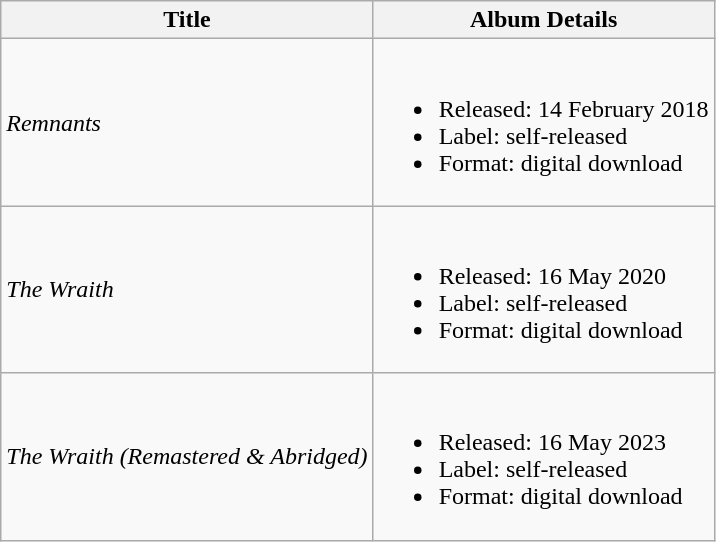<table class="wikitable">
<tr>
<th>Title</th>
<th>Album Details</th>
</tr>
<tr>
<td><em>Remnants</em></td>
<td><br><ul><li>Released: 14 February 2018</li><li>Label: self-released</li><li>Format: digital download</li></ul></td>
</tr>
<tr>
<td><em>The Wraith</em></td>
<td><br><ul><li>Released: 16 May 2020</li><li>Label: self-released</li><li>Format: digital download</li></ul></td>
</tr>
<tr>
<td><em>The Wraith (Remastered & Abridged)</em></td>
<td><br><ul><li>Released: 16 May 2023</li><li>Label: self-released</li><li>Format: digital download</li></ul></td>
</tr>
</table>
